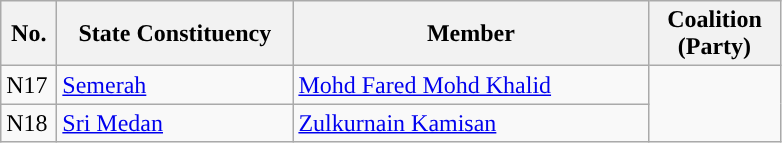<table class="wikitable sortable">
<tr>
<th width="30">No.</th>
<th width="150">State Constituency</th>
<th width="230">Member</th>
<th width="80">Coalition (Party)</th>
</tr>
<tr>
<td>N17</td>
<td><a href='#'>Semerah</a></td>
<td><a href='#'>Mohd Fared Mohd Khalid</a></td>
<td rowspan=2></td>
</tr>
<tr>
<td>N18</td>
<td><a href='#'>Sri Medan</a></td>
<td><a href='#'>Zulkurnain Kamisan</a></td>
</tr>
</table>
